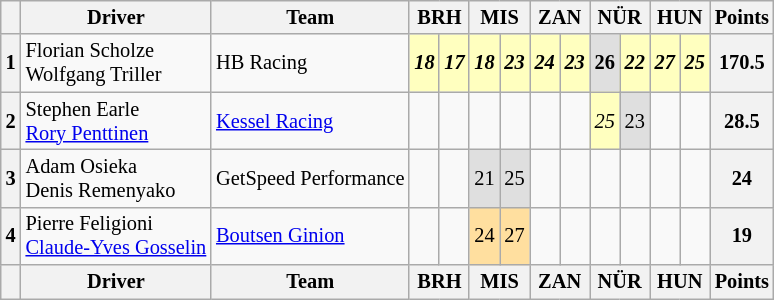<table class="wikitable" style="font-size: 85%; text-align:center;">
<tr>
<th></th>
<th>Driver</th>
<th>Team</th>
<th colspan=2>BRH<br></th>
<th colspan=2>MIS<br></th>
<th colspan=2>ZAN<br></th>
<th colspan=2>NÜR<br></th>
<th colspan=2>HUN<br></th>
<th>Points</th>
</tr>
<tr>
<th>1</th>
<td align=left> Florian Scholze<br> Wolfgang Triller</td>
<td align=left> HB Racing</td>
<td style="background:#FFFFBF;"><strong><em>18</em></strong></td>
<td style="background:#FFFFBF;"><strong><em>17</em></strong></td>
<td style="background:#FFFFBF;"><strong><em>18</em></strong></td>
<td style="background:#FFFFBF;"><strong><em>23</em></strong></td>
<td style="background:#FFFFBF;"><strong><em>24</em></strong></td>
<td style="background:#FFFFBF;"><strong><em>23</em></strong></td>
<td style="background:#DFDFDF;"><strong>26</strong></td>
<td style="background:#FFFFBF;"><strong><em>22</em></strong></td>
<td style="background:#FFFFBF;"><strong><em>27</em></strong></td>
<td style="background:#FFFFBF;"><strong><em>25</em></strong></td>
<th>170.5</th>
</tr>
<tr>
<th>2</th>
<td align=left> Stephen Earle<br> <a href='#'>Rory Penttinen</a></td>
<td align=left> <a href='#'>Kessel Racing</a></td>
<td></td>
<td></td>
<td></td>
<td></td>
<td></td>
<td></td>
<td style="background:#FFFFBF;"><em>25</em></td>
<td style="background:#DFDFDF;">23</td>
<td></td>
<td></td>
<th>28.5</th>
</tr>
<tr>
<th>3</th>
<td align=left> Adam Osieka<br> Denis Remenyako</td>
<td align=left> GetSpeed Performance</td>
<td></td>
<td></td>
<td style="background:#DFDFDF;">21</td>
<td style="background:#DFDFDF;">25</td>
<td></td>
<td></td>
<td></td>
<td></td>
<td></td>
<td></td>
<th>24</th>
</tr>
<tr>
<th>4</th>
<td align=left> Pierre Feligioni<br> <a href='#'>Claude-Yves Gosselin</a></td>
<td align=left> <a href='#'>Boutsen Ginion</a></td>
<td></td>
<td></td>
<td style="background:#FFDF9F;">24</td>
<td style="background:#FFDF9F;">27</td>
<td></td>
<td></td>
<td></td>
<td></td>
<td></td>
<td></td>
<th>19</th>
</tr>
<tr valign="top">
<th valign=middle></th>
<th valign=middle>Driver</th>
<th valign=middle>Team</th>
<th colspan=2>BRH<br></th>
<th colspan=2>MIS<br></th>
<th colspan=2>ZAN<br></th>
<th colspan=2>NÜR<br></th>
<th colspan=2>HUN<br></th>
<th valign=middle>Points</th>
</tr>
</table>
